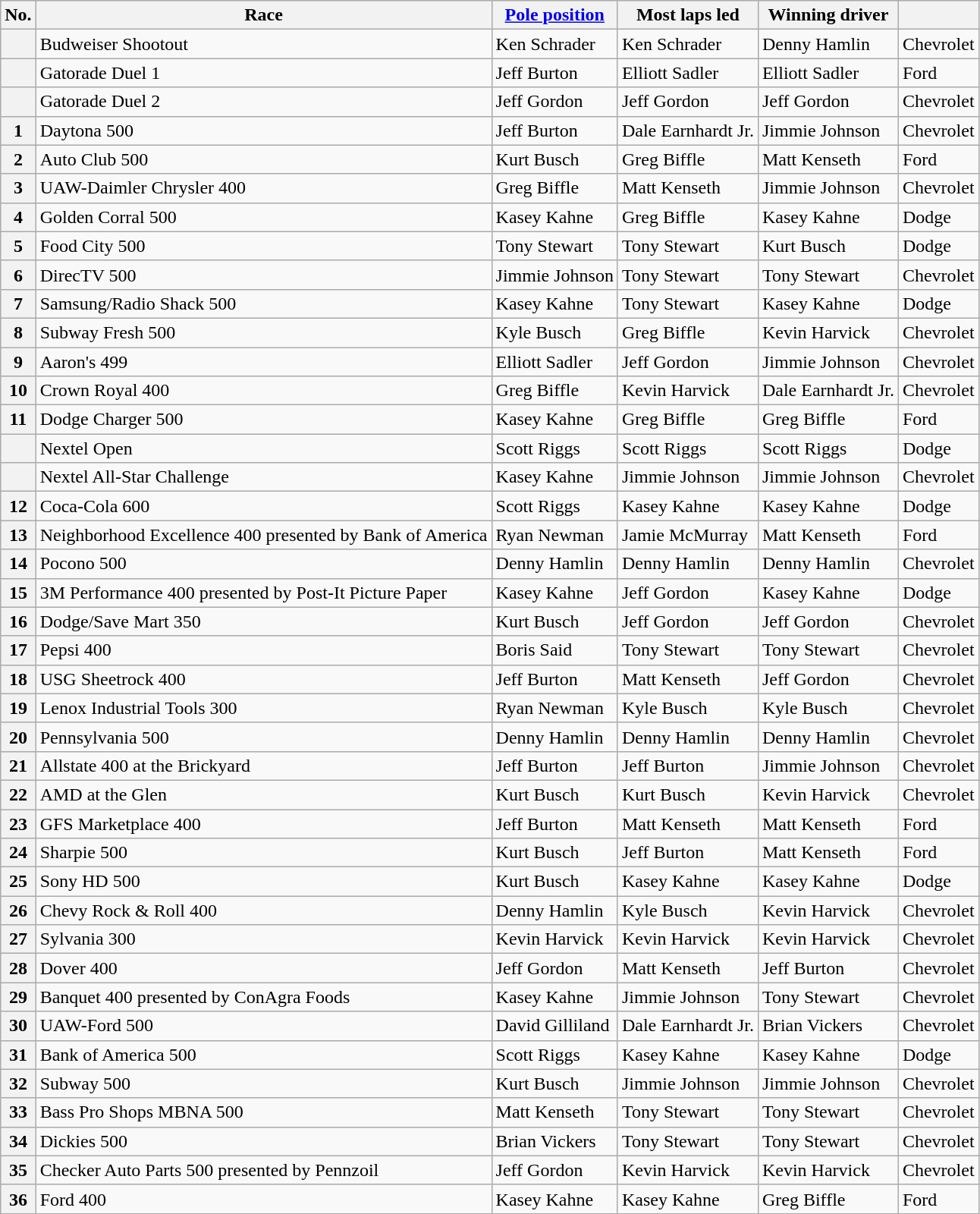<table class="wikitable">
<tr>
<th>No.</th>
<th>Race</th>
<th><a href='#'>Pole position</a></th>
<th>Most laps led</th>
<th>Winning driver</th>
<th></th>
</tr>
<tr>
<th></th>
<td>Budweiser Shootout</td>
<td>Ken Schrader</td>
<td>Ken Schrader</td>
<td>Denny Hamlin</td>
<td>Chevrolet</td>
</tr>
<tr>
<th></th>
<td>Gatorade Duel 1</td>
<td>Jeff Burton</td>
<td>Elliott Sadler</td>
<td>Elliott Sadler</td>
<td>Ford</td>
</tr>
<tr>
<th></th>
<td>Gatorade Duel 2</td>
<td>Jeff Gordon</td>
<td>Jeff Gordon</td>
<td>Jeff Gordon</td>
<td>Chevrolet</td>
</tr>
<tr>
<th>1</th>
<td>Daytona 500</td>
<td>Jeff Burton</td>
<td>Dale Earnhardt Jr.</td>
<td>Jimmie Johnson</td>
<td>Chevrolet</td>
</tr>
<tr>
<th>2</th>
<td>Auto Club 500</td>
<td>Kurt Busch</td>
<td>Greg Biffle</td>
<td>Matt Kenseth</td>
<td>Ford</td>
</tr>
<tr>
<th>3</th>
<td>UAW-Daimler Chrysler 400</td>
<td>Greg Biffle</td>
<td>Matt Kenseth</td>
<td>Jimmie Johnson</td>
<td>Chevrolet</td>
</tr>
<tr>
<th>4</th>
<td>Golden Corral 500</td>
<td>Kasey Kahne</td>
<td>Greg Biffle</td>
<td>Kasey Kahne</td>
<td>Dodge</td>
</tr>
<tr>
<th>5</th>
<td>Food City 500</td>
<td>Tony Stewart</td>
<td>Tony Stewart</td>
<td>Kurt Busch</td>
<td>Dodge</td>
</tr>
<tr>
<th>6</th>
<td>DirecTV 500</td>
<td>Jimmie Johnson</td>
<td>Tony Stewart</td>
<td>Tony Stewart</td>
<td>Chevrolet</td>
</tr>
<tr>
<th>7</th>
<td>Samsung/Radio Shack 500</td>
<td>Kasey Kahne</td>
<td>Tony Stewart</td>
<td>Kasey Kahne</td>
<td>Dodge</td>
</tr>
<tr>
<th>8</th>
<td>Subway Fresh 500</td>
<td>Kyle Busch</td>
<td>Greg Biffle</td>
<td>Kevin Harvick</td>
<td>Chevrolet</td>
</tr>
<tr>
<th>9</th>
<td>Aaron's 499</td>
<td>Elliott Sadler</td>
<td>Jeff Gordon</td>
<td>Jimmie Johnson</td>
<td>Chevrolet</td>
</tr>
<tr>
<th>10</th>
<td>Crown Royal 400</td>
<td>Greg Biffle</td>
<td>Kevin Harvick</td>
<td>Dale Earnhardt Jr.</td>
<td>Chevrolet</td>
</tr>
<tr>
<th>11</th>
<td>Dodge Charger 500</td>
<td>Kasey Kahne</td>
<td>Greg Biffle</td>
<td>Greg Biffle</td>
<td>Ford</td>
</tr>
<tr>
<th></th>
<td>Nextel Open</td>
<td>Scott Riggs</td>
<td>Scott Riggs</td>
<td>Scott Riggs</td>
<td>Dodge</td>
</tr>
<tr>
<th></th>
<td>Nextel All-Star Challenge</td>
<td>Kasey Kahne</td>
<td>Jimmie Johnson</td>
<td>Jimmie Johnson</td>
<td>Chevrolet</td>
</tr>
<tr>
<th>12</th>
<td>Coca-Cola 600</td>
<td>Scott Riggs</td>
<td>Kasey Kahne</td>
<td>Kasey Kahne</td>
<td>Dodge</td>
</tr>
<tr>
<th>13</th>
<td>Neighborhood Excellence 400 presented by Bank of America</td>
<td>Ryan Newman</td>
<td>Jamie McMurray</td>
<td>Matt Kenseth</td>
<td>Ford</td>
</tr>
<tr>
<th>14</th>
<td>Pocono 500</td>
<td>Denny Hamlin</td>
<td>Denny Hamlin</td>
<td>Denny Hamlin</td>
<td>Chevrolet</td>
</tr>
<tr>
<th>15</th>
<td>3M Performance 400 presented by Post-It Picture Paper</td>
<td>Kasey Kahne</td>
<td>Jeff Gordon</td>
<td>Kasey Kahne</td>
<td>Dodge</td>
</tr>
<tr>
<th>16</th>
<td>Dodge/Save Mart 350</td>
<td>Kurt Busch</td>
<td>Jeff Gordon</td>
<td>Jeff Gordon</td>
<td>Chevrolet</td>
</tr>
<tr>
<th>17</th>
<td>Pepsi 400</td>
<td>Boris Said</td>
<td>Tony Stewart</td>
<td>Tony Stewart</td>
<td>Chevrolet</td>
</tr>
<tr>
<th>18</th>
<td>USG Sheetrock 400</td>
<td>Jeff Burton</td>
<td>Matt Kenseth</td>
<td>Jeff Gordon</td>
<td>Chevrolet</td>
</tr>
<tr>
<th>19</th>
<td>Lenox Industrial Tools 300</td>
<td>Ryan Newman</td>
<td>Kyle Busch</td>
<td>Kyle Busch</td>
<td>Chevrolet</td>
</tr>
<tr>
<th>20</th>
<td>Pennsylvania 500</td>
<td>Denny Hamlin</td>
<td>Denny Hamlin</td>
<td>Denny Hamlin</td>
<td>Chevrolet</td>
</tr>
<tr>
<th>21</th>
<td>Allstate 400 at the Brickyard</td>
<td>Jeff Burton</td>
<td>Jeff Burton</td>
<td>Jimmie Johnson</td>
<td>Chevrolet</td>
</tr>
<tr>
<th>22</th>
<td>AMD at the Glen</td>
<td>Kurt Busch</td>
<td>Kurt Busch</td>
<td>Kevin Harvick</td>
<td>Chevrolet</td>
</tr>
<tr>
<th>23</th>
<td>GFS Marketplace 400</td>
<td>Jeff Burton</td>
<td>Matt Kenseth</td>
<td>Matt Kenseth</td>
<td>Ford</td>
</tr>
<tr>
<th>24</th>
<td>Sharpie 500</td>
<td>Kurt Busch</td>
<td>Jeff Burton</td>
<td>Matt Kenseth</td>
<td>Ford</td>
</tr>
<tr>
<th>25</th>
<td>Sony HD 500</td>
<td>Kurt Busch</td>
<td>Kasey Kahne</td>
<td>Kasey Kahne</td>
<td>Dodge</td>
</tr>
<tr>
<th>26</th>
<td>Chevy Rock & Roll 400</td>
<td>Denny Hamlin</td>
<td>Kyle Busch</td>
<td>Kevin Harvick</td>
<td>Chevrolet</td>
</tr>
<tr>
<th>27</th>
<td>Sylvania 300</td>
<td>Kevin Harvick</td>
<td>Kevin Harvick</td>
<td>Kevin Harvick</td>
<td>Chevrolet</td>
</tr>
<tr>
<th>28</th>
<td>Dover 400</td>
<td>Jeff Gordon</td>
<td>Matt Kenseth</td>
<td>Jeff Burton</td>
<td>Chevrolet</td>
</tr>
<tr>
<th>29</th>
<td>Banquet 400 presented by ConAgra Foods</td>
<td>Kasey Kahne</td>
<td>Jimmie Johnson</td>
<td>Tony Stewart</td>
<td>Chevrolet</td>
</tr>
<tr>
<th>30</th>
<td>UAW-Ford 500</td>
<td>David Gilliland</td>
<td>Dale Earnhardt Jr.</td>
<td>Brian Vickers</td>
<td>Chevrolet</td>
</tr>
<tr>
<th>31</th>
<td>Bank of America 500</td>
<td>Scott Riggs</td>
<td>Kasey Kahne</td>
<td>Kasey Kahne</td>
<td>Dodge</td>
</tr>
<tr>
<th>32</th>
<td>Subway 500</td>
<td>Kurt Busch</td>
<td>Jimmie Johnson</td>
<td>Jimmie Johnson</td>
<td>Chevrolet</td>
</tr>
<tr>
<th>33</th>
<td>Bass Pro Shops MBNA 500</td>
<td>Matt Kenseth</td>
<td>Tony Stewart</td>
<td>Tony Stewart</td>
<td>Chevrolet</td>
</tr>
<tr>
<th>34</th>
<td>Dickies 500</td>
<td>Brian Vickers</td>
<td>Tony Stewart</td>
<td>Tony Stewart</td>
<td>Chevrolet</td>
</tr>
<tr>
<th>35</th>
<td>Checker Auto Parts 500 presented by Pennzoil</td>
<td>Jeff Gordon</td>
<td>Kevin Harvick</td>
<td>Kevin Harvick</td>
<td>Chevrolet</td>
</tr>
<tr>
<th>36</th>
<td>Ford 400</td>
<td>Kasey Kahne</td>
<td>Kasey Kahne</td>
<td>Greg Biffle</td>
<td>Ford</td>
</tr>
</table>
